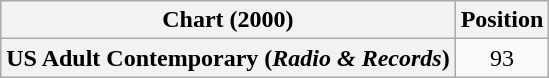<table class="wikitable plainrowheaders" style="text-align:center">
<tr>
<th>Chart (2000)</th>
<th>Position</th>
</tr>
<tr>
<th scope="row">US Adult Contemporary (<em>Radio & Records</em>)</th>
<td>93</td>
</tr>
</table>
